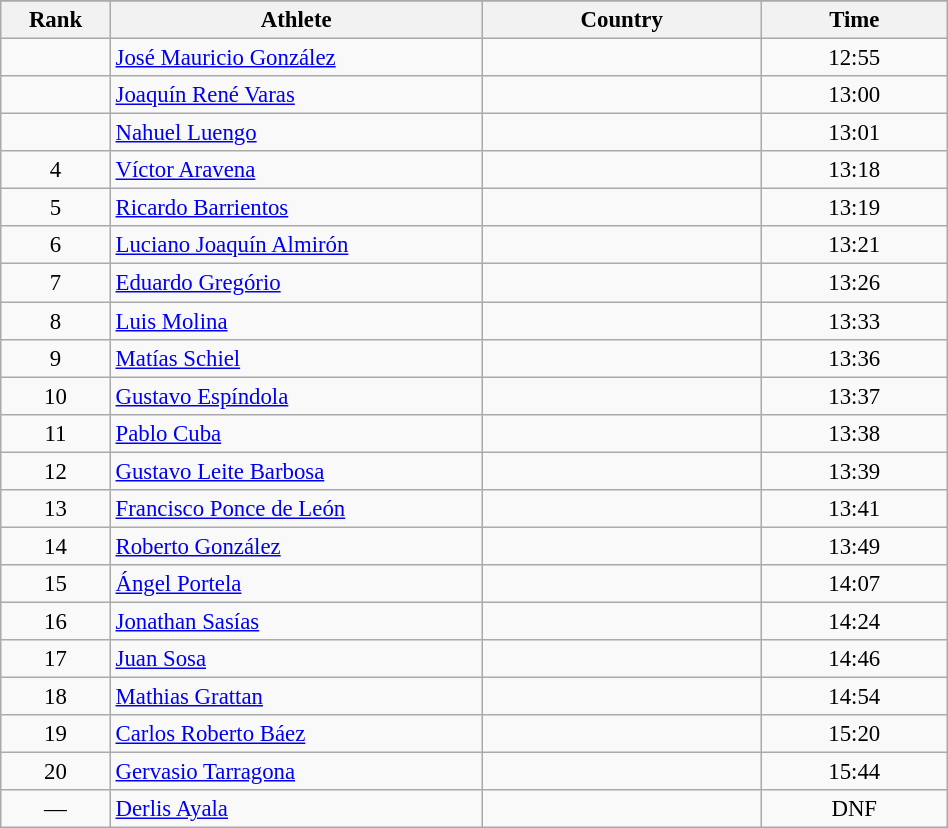<table class="wikitable sortable" style=" text-align:center; font-size:95%;" width="50%">
<tr>
</tr>
<tr>
<th width=5%>Rank</th>
<th width=20%>Athlete</th>
<th width=15%>Country</th>
<th width=10%>Time</th>
</tr>
<tr>
<td align=center></td>
<td align=left><a href='#'>José Mauricio González</a></td>
<td align=left></td>
<td>12:55</td>
</tr>
<tr>
<td align=center></td>
<td align=left><a href='#'>Joaquín René Varas</a></td>
<td align=left></td>
<td>13:00</td>
</tr>
<tr>
<td align=center></td>
<td align=left><a href='#'>Nahuel Luengo</a></td>
<td align=left></td>
<td>13:01</td>
</tr>
<tr>
<td align=center>4</td>
<td align=left><a href='#'>Víctor Aravena</a></td>
<td align=left></td>
<td>13:18</td>
</tr>
<tr>
<td align=center>5</td>
<td align=left><a href='#'>Ricardo Barrientos</a></td>
<td align=left></td>
<td>13:19</td>
</tr>
<tr>
<td align=center>6</td>
<td align=left><a href='#'>Luciano Joaquín Almirón</a></td>
<td align=left></td>
<td>13:21</td>
</tr>
<tr>
<td align=center>7</td>
<td align=left><a href='#'>Eduardo Gregório</a></td>
<td align=left></td>
<td>13:26</td>
</tr>
<tr>
<td align=center>8</td>
<td align=left><a href='#'>Luis Molina</a></td>
<td align=left></td>
<td>13:33</td>
</tr>
<tr>
<td align=center>9</td>
<td align=left><a href='#'>Matías Schiel</a></td>
<td align=left></td>
<td>13:36</td>
</tr>
<tr>
<td align=center>10</td>
<td align=left><a href='#'>Gustavo Espíndola</a></td>
<td align=left></td>
<td>13:37</td>
</tr>
<tr>
<td align=center>11</td>
<td align=left><a href='#'>Pablo Cuba</a></td>
<td align=left></td>
<td>13:38</td>
</tr>
<tr>
<td align=center>12</td>
<td align=left><a href='#'>Gustavo Leite Barbosa</a></td>
<td align=left></td>
<td>13:39</td>
</tr>
<tr>
<td align=center>13</td>
<td align=left><a href='#'>Francisco Ponce de León</a></td>
<td align=left></td>
<td>13:41</td>
</tr>
<tr>
<td align=center>14</td>
<td align=left><a href='#'>Roberto González</a></td>
<td align=left></td>
<td>13:49</td>
</tr>
<tr>
<td align=center>15</td>
<td align=left><a href='#'>Ángel Portela</a></td>
<td align=left></td>
<td>14:07</td>
</tr>
<tr>
<td align=center>16</td>
<td align=left><a href='#'>Jonathan Sasías</a></td>
<td align=left></td>
<td>14:24</td>
</tr>
<tr>
<td align=center>17</td>
<td align=left><a href='#'>Juan Sosa</a></td>
<td align=left></td>
<td>14:46</td>
</tr>
<tr>
<td align=center>18</td>
<td align=left><a href='#'>Mathias Grattan</a></td>
<td align=left></td>
<td>14:54</td>
</tr>
<tr>
<td align=center>19</td>
<td align=left><a href='#'>Carlos Roberto Báez</a></td>
<td align=left></td>
<td>15:20</td>
</tr>
<tr>
<td align=center>20</td>
<td align=left><a href='#'>Gervasio Tarragona</a></td>
<td align=left></td>
<td>15:44</td>
</tr>
<tr>
<td align=center>—</td>
<td align=left><a href='#'>Derlis Ayala</a></td>
<td align=left></td>
<td>DNF</td>
</tr>
</table>
